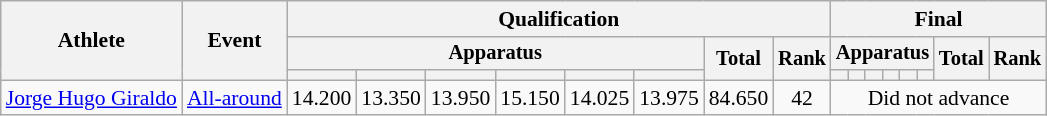<table class="wikitable" style="font-size:90%">
<tr>
<th rowspan=3>Athlete</th>
<th rowspan=3>Event</th>
<th colspan =8>Qualification</th>
<th colspan =8>Final</th>
</tr>
<tr style="font-size:95%">
<th colspan=6>Apparatus</th>
<th rowspan=2>Total</th>
<th rowspan=2>Rank</th>
<th colspan=6>Apparatus</th>
<th rowspan=2>Total</th>
<th rowspan=2>Rank</th>
</tr>
<tr style="font-size:95%">
<th></th>
<th></th>
<th></th>
<th></th>
<th></th>
<th></th>
<th></th>
<th></th>
<th></th>
<th></th>
<th></th>
<th></th>
</tr>
<tr align=center>
<td align=left><a href='#'>Jorge Hugo Giraldo</a></td>
<td align=left><a href='#'>All-around</a></td>
<td>14.200</td>
<td>13.350</td>
<td>13.950</td>
<td>15.150</td>
<td>14.025</td>
<td>13.975</td>
<td>84.650</td>
<td>42</td>
<td colspan=8>Did not advance</td>
</tr>
</table>
